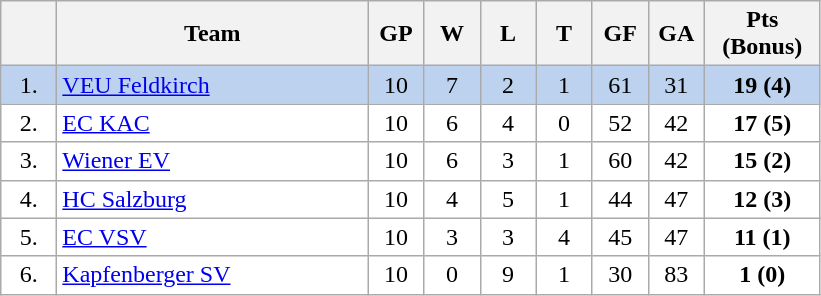<table class="wikitable">
<tr>
<th width="30"></th>
<th width="200">Team</th>
<th width="30">GP</th>
<th width="30">W</th>
<th width="30">L</th>
<th width="30">T</th>
<th width="30">GF</th>
<th width="30">GA</th>
<th width="70">Pts (Bonus)</th>
</tr>
<tr bgcolor="#BCD2EE" align="center">
<td>1.</td>
<td align="left"><a href='#'>VEU Feldkirch</a></td>
<td>10</td>
<td>7</td>
<td>2</td>
<td>1</td>
<td>61</td>
<td>31</td>
<td><strong>19 (4)</strong></td>
</tr>
<tr bgcolor="#FFFFFF" align="center">
<td>2.</td>
<td align="left"><a href='#'>EC KAC</a></td>
<td>10</td>
<td>6</td>
<td>4</td>
<td>0</td>
<td>52</td>
<td>42</td>
<td><strong>17 (5)</strong></td>
</tr>
<tr bgcolor="#FFFFFF" align="center">
<td>3.</td>
<td align="left"><a href='#'>Wiener EV</a></td>
<td>10</td>
<td>6</td>
<td>3</td>
<td>1</td>
<td>60</td>
<td>42</td>
<td><strong>15 (2)</strong></td>
</tr>
<tr bgcolor="#FFFFFF" align="center">
<td>4.</td>
<td align="left"><a href='#'>HC Salzburg</a></td>
<td>10</td>
<td>4</td>
<td>5</td>
<td>1</td>
<td>44</td>
<td>47</td>
<td><strong>12 (3)</strong></td>
</tr>
<tr bgcolor="#FFFFFF" align="center">
<td>5.</td>
<td align="left"><a href='#'>EC VSV</a></td>
<td>10</td>
<td>3</td>
<td>3</td>
<td>4</td>
<td>45</td>
<td>47</td>
<td><strong>11 (1)</strong></td>
</tr>
<tr bgcolor="#FFFFFF" align="center">
<td>6.</td>
<td align="left"><a href='#'>Kapfenberger SV</a></td>
<td>10</td>
<td>0</td>
<td>9</td>
<td>1</td>
<td>30</td>
<td>83</td>
<td><strong>1 (0)</strong></td>
</tr>
</table>
